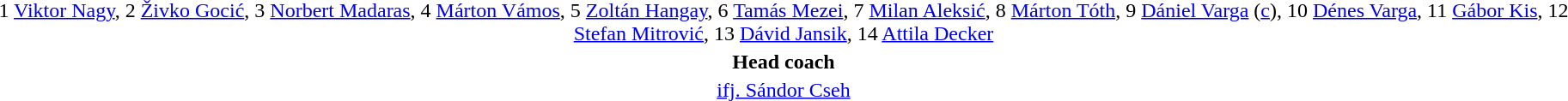<table style="text-align: center; margin-top: 2em; margin-left: auto; margin-right: auto">
<tr>
<td>1 <a href='#'>Viktor Nagy</a>, 2 <a href='#'>Živko Gocić</a>, 3 <a href='#'>Norbert Madaras</a>, 4 <a href='#'>Márton Vámos</a>, 5 <a href='#'>Zoltán Hangay</a>, 6 <a href='#'>Tamás Mezei</a>, 7 <a href='#'>Milan Aleksić</a>, 8 <a href='#'>Márton Tóth</a>, 9 <a href='#'>Dániel Varga</a> (<a href='#'>c</a>), 10 <a href='#'>Dénes Varga</a>, 11 <a href='#'>Gábor Kis</a>, 12 <a href='#'>Stefan Mitrović</a>, 13 <a href='#'>Dávid Jansik</a>, 14 <a href='#'>Attila Decker</a></td>
</tr>
<tr>
<td><strong>Head coach</strong></td>
</tr>
<tr>
<td><a href='#'>ifj. Sándor Cseh</a></td>
</tr>
</table>
